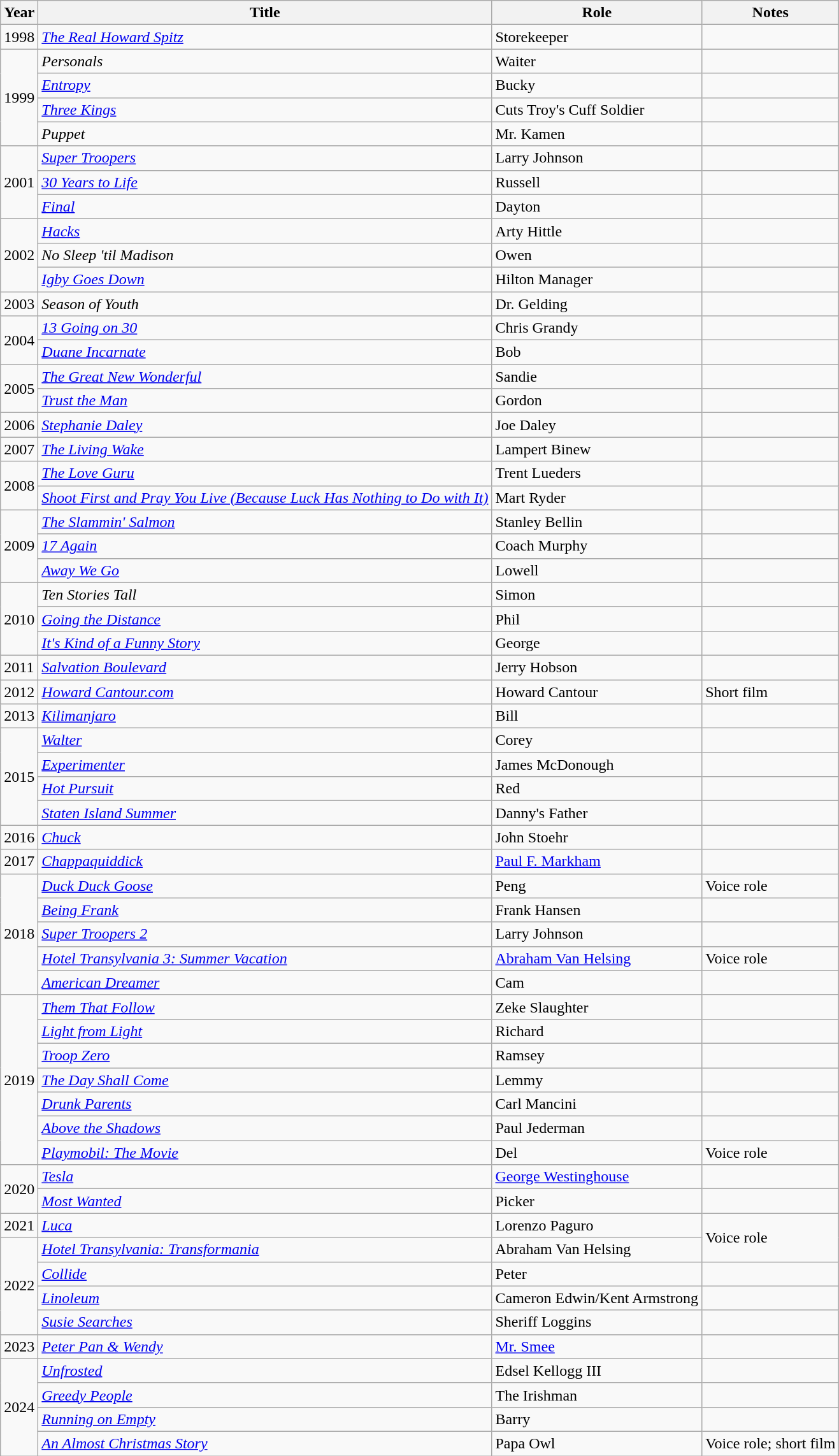<table class="wikitable sortable">
<tr>
<th>Year</th>
<th>Title</th>
<th>Role</th>
<th class="unsortable">Notes</th>
</tr>
<tr>
<td>1998</td>
<td><em><a href='#'>The Real Howard Spitz</a></em></td>
<td>Storekeeper</td>
<td></td>
</tr>
<tr>
<td rowspan="4">1999</td>
<td><em>Personals</em></td>
<td>Waiter</td>
<td></td>
</tr>
<tr>
<td><em><a href='#'>Entropy</a></em></td>
<td>Bucky</td>
<td></td>
</tr>
<tr>
<td><em><a href='#'>Three Kings</a></em></td>
<td>Cuts Troy's Cuff Soldier</td>
<td></td>
</tr>
<tr>
<td><em>Puppet</em></td>
<td>Mr. Kamen</td>
<td></td>
</tr>
<tr>
<td rowspan="3">2001</td>
<td><em><a href='#'>Super Troopers</a></em></td>
<td>Larry Johnson</td>
<td></td>
</tr>
<tr>
<td><em><a href='#'>30 Years to Life</a></em></td>
<td>Russell</td>
<td></td>
</tr>
<tr>
<td><em><a href='#'>Final</a></em></td>
<td>Dayton</td>
<td></td>
</tr>
<tr>
<td rowspan="3">2002</td>
<td><em><a href='#'>Hacks</a></em></td>
<td>Arty Hittle</td>
<td></td>
</tr>
<tr>
<td><em>No Sleep 'til Madison</em></td>
<td>Owen</td>
<td></td>
</tr>
<tr>
<td><em><a href='#'>Igby Goes Down</a></em></td>
<td>Hilton Manager</td>
<td></td>
</tr>
<tr>
<td>2003</td>
<td><em>Season of Youth</em></td>
<td>Dr. Gelding</td>
<td></td>
</tr>
<tr>
<td rowspan="2">2004</td>
<td><em><a href='#'>13 Going on 30</a></em></td>
<td>Chris Grandy</td>
<td></td>
</tr>
<tr>
<td><em><a href='#'>Duane Incarnate</a></em></td>
<td>Bob</td>
<td></td>
</tr>
<tr>
<td rowspan="2">2005</td>
<td><em><a href='#'>The Great New Wonderful</a></em></td>
<td>Sandie</td>
<td></td>
</tr>
<tr>
<td><em><a href='#'>Trust the Man</a></em></td>
<td>Gordon</td>
<td></td>
</tr>
<tr>
<td>2006</td>
<td><em><a href='#'>Stephanie Daley</a></em></td>
<td>Joe Daley</td>
<td></td>
</tr>
<tr>
<td>2007</td>
<td><em><a href='#'>The Living Wake</a></em></td>
<td>Lampert Binew</td>
<td></td>
</tr>
<tr>
<td rowspan="2">2008</td>
<td><em><a href='#'>The Love Guru</a></em></td>
<td>Trent Lueders</td>
<td></td>
</tr>
<tr>
<td><em><a href='#'>Shoot First and Pray You Live (Because Luck Has Nothing to Do with It)</a></em></td>
<td>Mart Ryder</td>
<td></td>
</tr>
<tr>
<td rowspan="3">2009</td>
<td><em><a href='#'>The Slammin' Salmon</a></em></td>
<td>Stanley Bellin</td>
<td></td>
</tr>
<tr>
<td><em><a href='#'>17 Again</a></em></td>
<td>Coach Murphy</td>
<td></td>
</tr>
<tr>
<td><em><a href='#'>Away We Go</a></em></td>
<td>Lowell</td>
<td></td>
</tr>
<tr>
<td rowspan="3">2010</td>
<td><em>Ten Stories Tall</em></td>
<td>Simon</td>
<td></td>
</tr>
<tr>
<td><em><a href='#'>Going the Distance</a></em></td>
<td>Phil</td>
<td></td>
</tr>
<tr>
<td><em><a href='#'>It's Kind of a Funny Story</a></em></td>
<td>George</td>
<td></td>
</tr>
<tr>
<td>2011</td>
<td><em><a href='#'>Salvation Boulevard</a></em></td>
<td>Jerry Hobson</td>
<td></td>
</tr>
<tr>
<td>2012</td>
<td><em><a href='#'>Howard Cantour.com</a></em></td>
<td>Howard Cantour</td>
<td>Short film</td>
</tr>
<tr>
<td>2013</td>
<td><em><a href='#'>Kilimanjaro</a></em></td>
<td>Bill</td>
<td></td>
</tr>
<tr>
<td rowspan="4">2015</td>
<td><em><a href='#'>Walter</a></em></td>
<td>Corey</td>
<td></td>
</tr>
<tr>
<td><em><a href='#'>Experimenter</a></em></td>
<td>James McDonough</td>
<td></td>
</tr>
<tr>
<td><em><a href='#'>Hot Pursuit</a></em></td>
<td>Red</td>
<td></td>
</tr>
<tr>
<td><em><a href='#'>Staten Island Summer</a></em></td>
<td>Danny's Father</td>
<td></td>
</tr>
<tr>
<td>2016</td>
<td><em><a href='#'>Chuck</a></em></td>
<td>John Stoehr</td>
<td></td>
</tr>
<tr>
<td>2017</td>
<td><em><a href='#'>Chappaquiddick</a></em></td>
<td><a href='#'>Paul F. Markham</a></td>
<td></td>
</tr>
<tr>
<td rowspan="5">2018</td>
<td><em><a href='#'>Duck Duck Goose</a></em></td>
<td>Peng</td>
<td>Voice role</td>
</tr>
<tr>
<td><em><a href='#'>Being Frank</a></em></td>
<td>Frank Hansen</td>
<td></td>
</tr>
<tr>
<td><em><a href='#'>Super Troopers 2</a></em></td>
<td>Larry Johnson</td>
<td></td>
</tr>
<tr>
<td><em><a href='#'>Hotel Transylvania 3: Summer Vacation</a></em></td>
<td><a href='#'>Abraham Van Helsing</a></td>
<td>Voice role</td>
</tr>
<tr>
<td><em><a href='#'>American Dreamer</a></em></td>
<td>Cam</td>
<td></td>
</tr>
<tr>
<td rowspan="7">2019</td>
<td><em><a href='#'>Them That Follow</a></em></td>
<td>Zeke Slaughter</td>
<td></td>
</tr>
<tr>
<td><em><a href='#'>Light from Light</a></em></td>
<td>Richard</td>
<td></td>
</tr>
<tr>
<td><em><a href='#'>Troop Zero</a></em></td>
<td>Ramsey</td>
<td></td>
</tr>
<tr>
<td><em><a href='#'>The Day Shall Come</a></em></td>
<td>Lemmy</td>
<td></td>
</tr>
<tr>
<td><em><a href='#'>Drunk Parents</a></em></td>
<td>Carl Mancini</td>
<td></td>
</tr>
<tr>
<td><em><a href='#'>Above the Shadows</a></em></td>
<td>Paul Jederman</td>
<td></td>
</tr>
<tr>
<td><em><a href='#'>Playmobil: The Movie</a></em></td>
<td>Del</td>
<td>Voice role</td>
</tr>
<tr>
<td rowspan="2">2020</td>
<td><em><a href='#'>Tesla</a></em></td>
<td><a href='#'>George Westinghouse</a></td>
<td></td>
</tr>
<tr>
<td><em><a href='#'>Most Wanted</a></em></td>
<td>Picker</td>
<td></td>
</tr>
<tr>
<td>2021</td>
<td><em><a href='#'>Luca</a></em></td>
<td>Lorenzo Paguro</td>
<td rowspan="2">Voice role</td>
</tr>
<tr>
<td rowspan="4">2022</td>
<td><em><a href='#'>Hotel Transylvania: Transformania</a></em></td>
<td>Abraham Van Helsing</td>
</tr>
<tr>
<td><em><a href='#'>Collide</a></em></td>
<td>Peter</td>
<td></td>
</tr>
<tr>
<td><em><a href='#'>Linoleum</a></em></td>
<td>Cameron Edwin/Kent Armstrong</td>
<td></td>
</tr>
<tr>
<td><em><a href='#'>Susie Searches</a></em></td>
<td>Sheriff Loggins</td>
<td></td>
</tr>
<tr>
<td>2023</td>
<td><em><a href='#'>Peter Pan & Wendy</a></em></td>
<td><a href='#'>Mr. Smee</a></td>
<td></td>
</tr>
<tr>
<td rowspan="4">2024</td>
<td><em><a href='#'>Unfrosted</a></em></td>
<td>Edsel Kellogg III</td>
<td></td>
</tr>
<tr>
<td><em><a href='#'>Greedy People</a></em></td>
<td>The Irishman</td>
<td></td>
</tr>
<tr>
<td><em><a href='#'>Running on Empty</a></em></td>
<td>Barry</td>
<td></td>
</tr>
<tr>
<td><em><a href='#'>An Almost Christmas Story</a></em></td>
<td>Papa Owl</td>
<td>Voice role; short film</td>
</tr>
</table>
